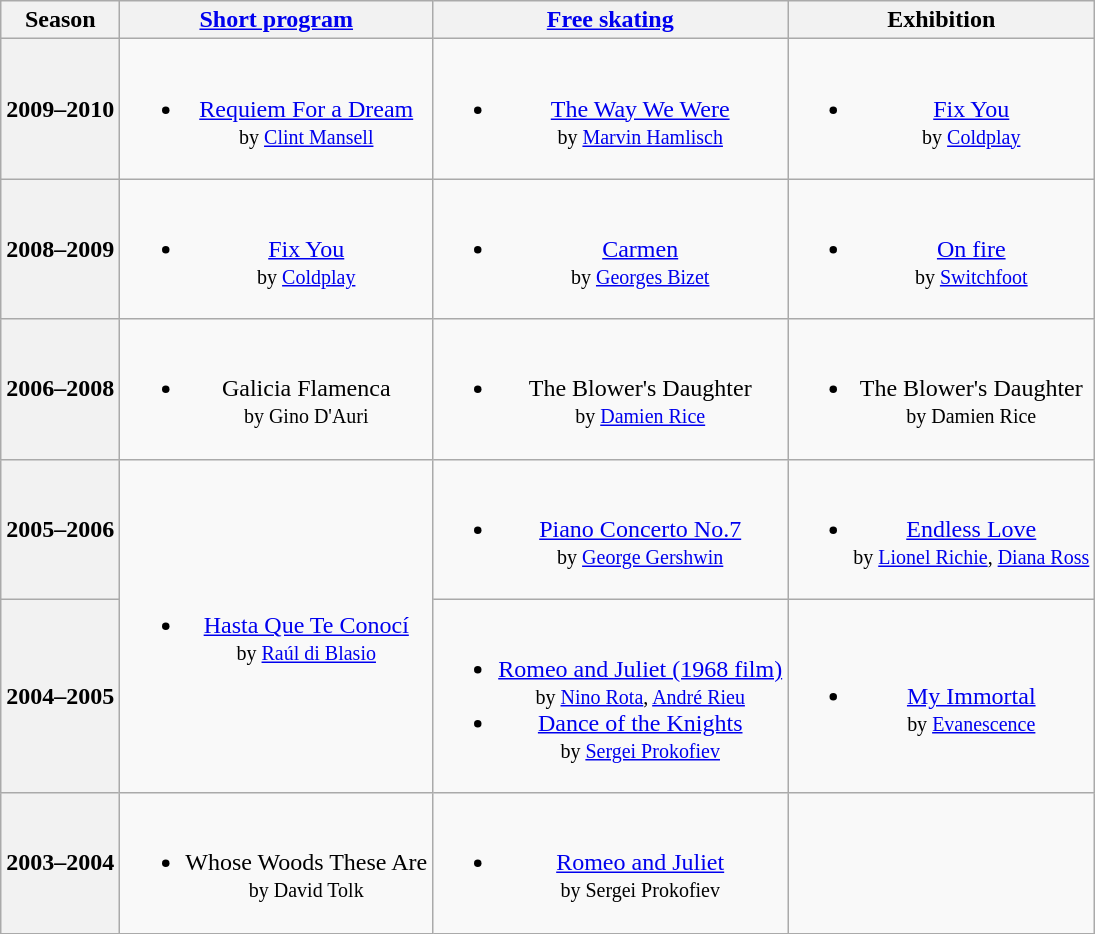<table class="wikitable" style="text-align:center">
<tr>
<th>Season</th>
<th><a href='#'>Short program</a></th>
<th><a href='#'>Free skating</a></th>
<th>Exhibition</th>
</tr>
<tr>
<th>2009–2010 <br></th>
<td><br><ul><li><a href='#'>Requiem For a Dream</a> <br><small> by <a href='#'>Clint Mansell</a> </small></li></ul></td>
<td><br><ul><li><a href='#'>The Way We Were</a> <br><small> by <a href='#'>Marvin Hamlisch</a> </small></li></ul></td>
<td><br><ul><li><a href='#'>Fix You</a> <br><small> by <a href='#'>Coldplay</a> </small></li></ul></td>
</tr>
<tr>
<th>2008–2009 <br></th>
<td><br><ul><li><a href='#'>Fix You</a> <br><small> by <a href='#'>Coldplay</a> </small></li></ul></td>
<td><br><ul><li><a href='#'>Carmen</a> <br><small> by <a href='#'>Georges Bizet</a> </small></li></ul></td>
<td><br><ul><li><a href='#'>On fire</a> <br><small> by <a href='#'>Switchfoot</a> </small></li></ul></td>
</tr>
<tr>
<th>2006–2008 <br></th>
<td><br><ul><li>Galicia Flamenca <br><small> by Gino D'Auri </small></li></ul></td>
<td><br><ul><li>The Blower's Daughter <br><small> by <a href='#'>Damien Rice</a> </small></li></ul></td>
<td><br><ul><li>The Blower's Daughter <br><small> by Damien Rice </small></li></ul></td>
</tr>
<tr>
<th>2005–2006 <br></th>
<td rowspan=2><br><ul><li><a href='#'>Hasta Que Te Conocí</a> <br><small> by <a href='#'>Raúl di Blasio</a> </small></li></ul></td>
<td><br><ul><li><a href='#'>Piano Concerto No.7</a> <br><small> by <a href='#'>George Gershwin</a> </small></li></ul></td>
<td><br><ul><li><a href='#'>Endless Love</a> <br><small> by <a href='#'>Lionel Richie</a>, <a href='#'>Diana Ross</a></small></li></ul></td>
</tr>
<tr>
<th>2004–2005 <br></th>
<td><br><ul><li><a href='#'>Romeo and Juliet (1968 film)</a> <br><small> by <a href='#'>Nino Rota</a>, <a href='#'>André Rieu</a> </small></li><li><a href='#'>Dance of the Knights</a> <br><small> by <a href='#'>Sergei Prokofiev</a> </small></li></ul></td>
<td><br><ul><li><a href='#'>My Immortal</a> <br><small> by <a href='#'>Evanescence</a> </small></li></ul></td>
</tr>
<tr>
<th>2003–2004 <br></th>
<td><br><ul><li>Whose Woods These Are <br><small> by David Tolk </small></li></ul></td>
<td><br><ul><li><a href='#'>Romeo and Juliet</a> <br><small> by Sergei Prokofiev </small></li></ul></td>
<td></td>
</tr>
</table>
